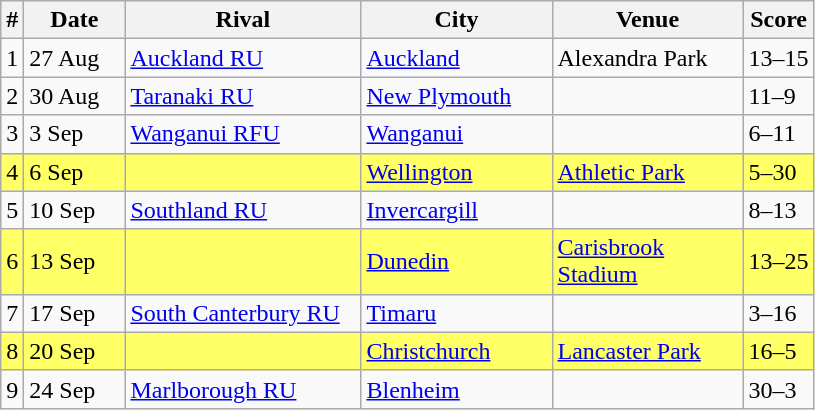<table class="wikitable sortable">
<tr>
<th>#</th>
<th width=60px>Date</th>
<th width=150px>Rival</th>
<th width=120px>City</th>
<th width=120px>Venue</th>
<th width=40px>Score</th>
</tr>
<tr>
<td>1</td>
<td>27 Aug</td>
<td><a href='#'>Auckland RU</a></td>
<td><a href='#'>Auckland</a></td>
<td>Alexandra Park</td>
<td>13–15</td>
</tr>
<tr>
<td>2</td>
<td>30 Aug</td>
<td><a href='#'>Taranaki RU</a></td>
<td><a href='#'>New Plymouth</a></td>
<td></td>
<td>11–9</td>
</tr>
<tr>
<td>3</td>
<td>3 Sep</td>
<td><a href='#'>Wanganui RFU</a></td>
<td><a href='#'>Wanganui</a></td>
<td></td>
<td>6–11</td>
</tr>
<tr bgcolor=#ffff66>
<td>4</td>
<td>6 Sep</td>
<td></td>
<td><a href='#'>Wellington</a></td>
<td><a href='#'>Athletic Park</a></td>
<td>5–30</td>
</tr>
<tr>
<td>5</td>
<td>10 Sep</td>
<td><a href='#'>Southland RU</a></td>
<td><a href='#'>Invercargill</a></td>
<td></td>
<td>8–13</td>
</tr>
<tr bgcolor=#ffff66>
<td>6</td>
<td>13 Sep</td>
<td></td>
<td><a href='#'>Dunedin</a></td>
<td><a href='#'>Carisbrook Stadium</a></td>
<td>13–25</td>
</tr>
<tr>
<td>7</td>
<td>17 Sep</td>
<td><a href='#'>South Canterbury RU</a></td>
<td><a href='#'>Timaru</a></td>
<td></td>
<td>3–16</td>
</tr>
<tr bgcolor=#ffff66>
<td>8</td>
<td>20 Sep</td>
<td></td>
<td><a href='#'>Christchurch</a></td>
<td><a href='#'>Lancaster Park</a></td>
<td>16–5</td>
</tr>
<tr>
<td>9</td>
<td>24 Sep</td>
<td><a href='#'>Marlborough RU</a></td>
<td><a href='#'>Blenheim</a></td>
<td></td>
<td>30–3</td>
</tr>
</table>
